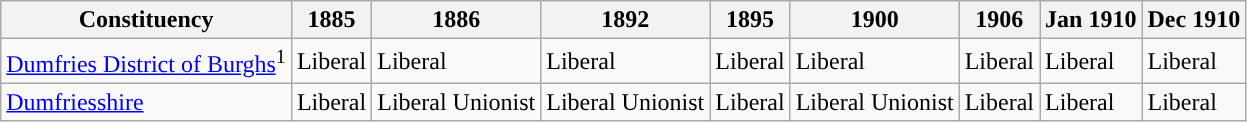<table class="wikitable">
<tr>
<th>Constituency</th>
<th>1885</th>
<th>1886</th>
<th>1892</th>
<th>1895</th>
<th>1900</th>
<th>1906</th>
<th>Jan 1910</th>
<th>Dec 1910</th>
</tr>
<tr>
<td><a href='#'>Dumfries District of Burghs</a><sup>1</sup></td>
<td>Liberal</td>
<td>Liberal</td>
<td>Liberal</td>
<td>Liberal</td>
<td>Liberal</td>
<td>Liberal</td>
<td>Liberal</td>
<td>Liberal</td>
</tr>
<tr>
<td><a href='#'>Dumfriesshire</a></td>
<td>Liberal</td>
<td>Liberal Unionist</td>
<td>Liberal Unionist</td>
<td>Liberal</td>
<td>Liberal Unionist</td>
<td>Liberal</td>
<td>Liberal</td>
<td>Liberal</td>
</tr>
</table>
